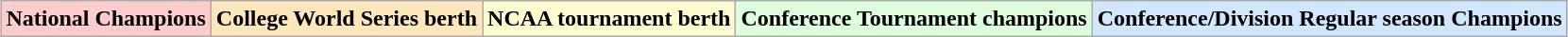<table class="wikitable" style="margin:1em auto;">
<tr>
<td bgcolor="#FFCCCC"><strong>National Champions</strong></td>
<td bgcolor="#FFE6BD"><strong>College World Series berth</strong></td>
<td bgcolor="#FFFDD0"><strong>NCAA tournament berth</strong></td>
<td bgcolor="#DDFFDD"><strong>Conference Tournament champions</strong></td>
<td bgcolor="#D0E7FF"><strong>Conference/Division Regular season Champions</strong></td>
</tr>
</table>
